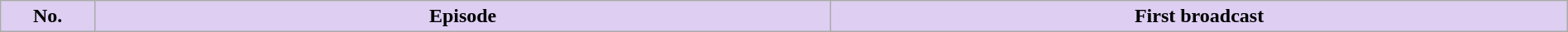<table class="wikitable plainrowheaders" style="width:100%; margin:auto; background:#fff;">
<tr>
<th style="background:#ddcef2; width:6%;">No.</th>
<th style="background:#ddcef2; width:47%;">Episode</th>
<th style="background:#ddcef2; width:47%;">First broadcast<br>



</th>
</tr>
</table>
